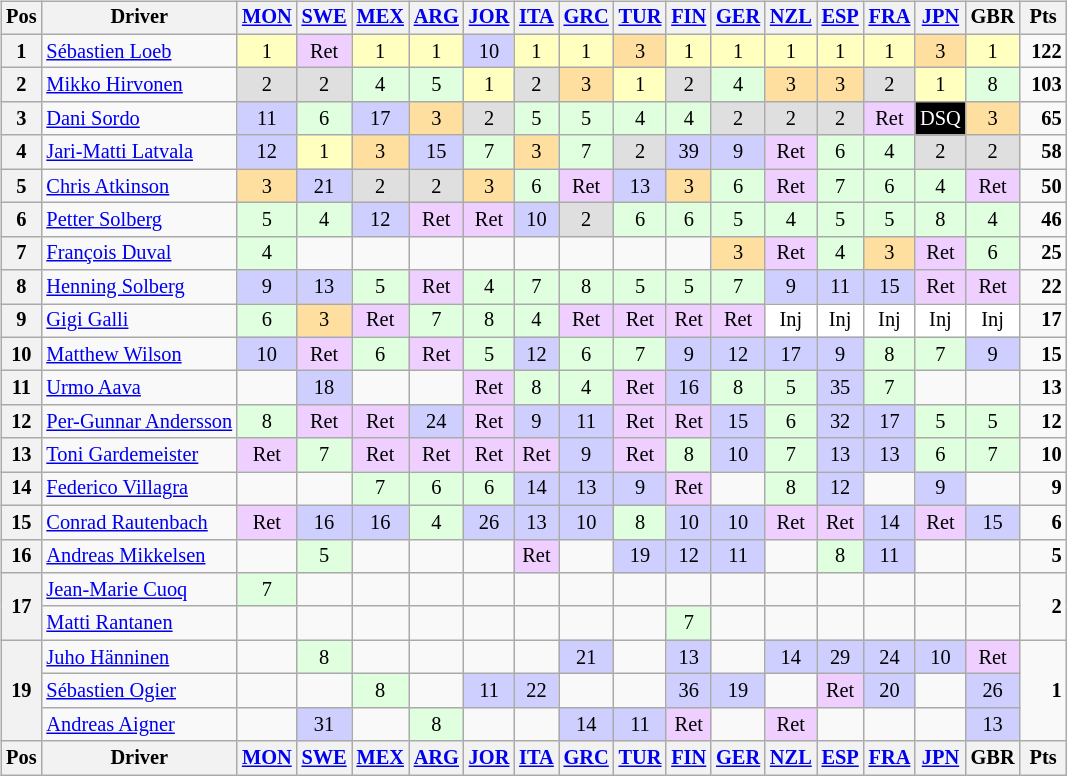<table>
<tr>
<td><br><table class="wikitable" style="font-size: 85%; text-align: center;">
<tr valign="top">
<th valign="middle">Pos</th>
<th valign="middle">Driver</th>
<th><a href='#'>MON</a><br></th>
<th><a href='#'>SWE</a><br></th>
<th><a href='#'>MEX</a><br></th>
<th><a href='#'>ARG</a><br></th>
<th><a href='#'>JOR</a><br></th>
<th><a href='#'>ITA</a><br></th>
<th><a href='#'>GRC</a><br></th>
<th><a href='#'>TUR</a><br></th>
<th><a href='#'>FIN</a><br></th>
<th><a href='#'>GER</a><br></th>
<th><a href='#'>NZL</a><br></th>
<th><a href='#'>ESP</a><br></th>
<th><a href='#'>FRA</a><br></th>
<th><a href='#'>JPN</a><br></th>
<th>GBR<br></th>
<th valign="middle"> Pts </th>
</tr>
<tr>
<th>1</th>
<td align=left> <a href='#'>Sébastien Loeb</a></td>
<td style="background:#ffffbf;">1</td>
<td style="background:#efcfff;">Ret</td>
<td style="background:#ffffbf;">1</td>
<td style="background:#ffffbf;">1</td>
<td style="background:#cfcfff;">10</td>
<td style="background:#ffffbf;">1</td>
<td style="background:#ffffbf;">1</td>
<td style="background:#ffdf9f;">3</td>
<td style="background:#ffffbf;">1</td>
<td style="background:#ffffbf;">1</td>
<td style="background:#ffffbf;">1</td>
<td style="background:#ffffbf;">1</td>
<td style="background:#ffffbf;">1</td>
<td style="background:#ffdf9f;">3</td>
<td style="background:#ffffbf;">1</td>
<td align="right"><strong>122</strong></td>
</tr>
<tr>
<th>2</th>
<td align=left> <a href='#'>Mikko Hirvonen</a></td>
<td style="background:#dfdfdf;">2</td>
<td style="background:#dfdfdf;">2</td>
<td style="background:#dfffdf;">4</td>
<td style="background:#dfffdf;">5</td>
<td style="background:#ffffbf;">1</td>
<td style="background:#dfdfdf;">2</td>
<td style="background:#ffdf9f;">3</td>
<td style="background:#ffffbf;">1</td>
<td style="background:#dfdfdf;">2</td>
<td style="background:#dfffdf;">4</td>
<td style="background:#ffdf9f;">3</td>
<td style="background:#ffdf9f;">3</td>
<td style="background:#dfdfdf;">2</td>
<td style="background:#ffffbf;">1</td>
<td style="background:#dfffdf;">8</td>
<td align="right"><strong>103</strong></td>
</tr>
<tr>
<th>3</th>
<td align=left> <a href='#'>Dani Sordo</a></td>
<td style="background:#cfcfff;">11</td>
<td style="background:#dfffdf;">6</td>
<td style="background:#cfcfff;">17</td>
<td style="background:#ffdf9f;">3</td>
<td style="background:#dfdfdf;">2</td>
<td style="background:#dfffdf;">5</td>
<td style="background:#dfffdf;">5</td>
<td style="background:#dfffdf;">4</td>
<td style="background:#dfffdf;">4</td>
<td style="background:#dfdfdf;">2</td>
<td style="background:#dfdfdf;">2</td>
<td style="background:#dfdfdf;">2</td>
<td style="background:#efcfff;">Ret</td>
<td style="background:#000000; color:#ffffff">DSQ</td>
<td style="background:#ffdf9f;">3</td>
<td align="right"><strong>65</strong></td>
</tr>
<tr>
<th>4</th>
<td align=left> <a href='#'>Jari-Matti Latvala</a></td>
<td style="background:#cfcfff;">12</td>
<td style="background:#ffffbf;">1</td>
<td style="background:#ffdf9f;">3</td>
<td style="background:#cfcfff;">15</td>
<td style="background:#dfffdf;">7</td>
<td style="background:#ffdf9f;">3</td>
<td style="background:#dfffdf;">7</td>
<td style="background:#dfdfdf;">2</td>
<td style="background:#cfcfff;">39</td>
<td style="background:#cfcfff;">9</td>
<td style="background:#efcfff;">Ret</td>
<td style="background:#dfffdf;">6</td>
<td style="background:#dfffdf;">4</td>
<td style="background:#dfdfdf;">2</td>
<td style="background:#dfdfdf;">2</td>
<td align="right"><strong>58</strong></td>
</tr>
<tr>
<th>5</th>
<td align=left> <a href='#'>Chris Atkinson</a></td>
<td style="background:#ffdf9f;">3</td>
<td style="background:#cfcfff;">21</td>
<td style="background:#dfdfdf;">2</td>
<td style="background:#dfdfdf;">2</td>
<td style="background:#ffdf9f;">3</td>
<td style="background:#dfffdf;">6</td>
<td style="background:#efcfff;">Ret</td>
<td style="background:#cfcfff;">13</td>
<td style="background:#ffdf9f;">3</td>
<td style="background:#dfffdf;">6</td>
<td style="background:#efcfff;">Ret</td>
<td style="background:#dfffdf;">7</td>
<td style="background:#dfffdf;">6</td>
<td style="background:#dfffdf;">4</td>
<td style="background:#efcfff;">Ret</td>
<td align="right"><strong>50</strong></td>
</tr>
<tr>
<th>6</th>
<td align=left> <a href='#'>Petter Solberg</a></td>
<td style="background:#dfffdf;">5</td>
<td style="background:#dfffdf;">4</td>
<td style="background:#cfcfff;">12</td>
<td style="background:#efcfff;">Ret</td>
<td style="background:#efcfff;">Ret</td>
<td style="background:#cfcfff;">10</td>
<td style="background:#dfdfdf;">2</td>
<td style="background:#dfffdf;">6</td>
<td style="background:#dfffdf;">6</td>
<td style="background:#dfffdf;">5</td>
<td style="background:#dfffdf;">4</td>
<td style="background:#dfffdf;">5</td>
<td style="background:#dfffdf;">5</td>
<td style="background:#dfffdf;">8</td>
<td style="background:#dfffdf;">4</td>
<td align="right"><strong>46</strong></td>
</tr>
<tr>
<th>7</th>
<td align=left> <a href='#'>François Duval</a></td>
<td style="background:#dfffdf;">4</td>
<td></td>
<td></td>
<td></td>
<td></td>
<td></td>
<td></td>
<td></td>
<td></td>
<td style="background:#ffdf9f;">3</td>
<td style="background:#efcfff;">Ret</td>
<td style="background:#dfffdf;">4</td>
<td style="background:#ffdf9f;">3</td>
<td style="background:#efcfff;">Ret</td>
<td style="background:#dfffdf;">6</td>
<td align="right"><strong>25</strong></td>
</tr>
<tr>
<th>8</th>
<td align=left> <a href='#'>Henning Solberg</a></td>
<td style="background:#cfcfff;">9</td>
<td style="background:#cfcfff;">13</td>
<td style="background:#dfffdf;">5</td>
<td style="background:#efcfff;">Ret</td>
<td style="background:#dfffdf;">4</td>
<td style="background:#dfffdf;">7</td>
<td style="background:#dfffdf;">8</td>
<td style="background:#dfffdf;">5</td>
<td style="background:#dfffdf;">5</td>
<td style="background:#dfffdf;">7</td>
<td style="background:#cfcfff;">9</td>
<td style="background:#cfcfff;">11</td>
<td style="background:#cfcfff;">15</td>
<td style="background:#efcfff;">Ret</td>
<td style="background:#efcfff;">Ret</td>
<td align="right"><strong>22</strong></td>
</tr>
<tr>
<th>9</th>
<td align=left> <a href='#'>Gigi Galli</a></td>
<td style="background:#dfffdf;">6</td>
<td style="background:#ffdf9f;">3</td>
<td style="background:#efcfff;">Ret</td>
<td style="background:#dfffdf;">7</td>
<td style="background:#dfffdf;">8</td>
<td style="background:#dfffdf;">4</td>
<td style="background:#efcfff;">Ret</td>
<td style="background:#efcfff;">Ret</td>
<td style="background:#efcfff;">Ret</td>
<td style="background:#efcfff;">Ret</td>
<td style="background:#ffffff;">Inj</td>
<td style="background:#ffffff;">Inj</td>
<td style="background:#ffffff;">Inj</td>
<td style="background:#ffffff;">Inj</td>
<td style="background:#ffffff;">Inj</td>
<td align="right"><strong>17</strong></td>
</tr>
<tr>
<th>10</th>
<td align=left> <a href='#'>Matthew Wilson</a></td>
<td style="background:#cfcfff;">10</td>
<td style="background:#efcfff;">Ret</td>
<td style="background:#dfffdf;">6</td>
<td style="background:#efcfff;">Ret</td>
<td style="background:#dfffdf;">5</td>
<td style="background:#cfcfff;">12</td>
<td style="background:#dfffdf;">6</td>
<td style="background:#dfffdf;">7</td>
<td style="background:#cfcfff;">9</td>
<td style="background:#cfcfff;">12</td>
<td style="background:#cfcfff;">17</td>
<td style="background:#cfcfff;">9</td>
<td style="background:#dfffdf;">8</td>
<td style="background:#dfffdf;">7</td>
<td style="background:#cfcfff;">9</td>
<td align="right"><strong>15</strong></td>
</tr>
<tr>
<th>11</th>
<td align=left> <a href='#'>Urmo Aava</a></td>
<td></td>
<td style="background:#cfcfff;">18</td>
<td></td>
<td></td>
<td style="background:#efcfff;">Ret</td>
<td style="background:#dfffdf;">8</td>
<td style="background:#dfffdf;">4</td>
<td style="background:#efcfff;">Ret</td>
<td style="background:#cfcfff;">16</td>
<td style="background:#dfffdf;">8</td>
<td style="background:#dfffdf;">5</td>
<td style="background:#cfcfff;">35</td>
<td style="background:#dfffdf;">7</td>
<td></td>
<td></td>
<td align="right"><strong>13</strong></td>
</tr>
<tr>
<th>12</th>
<td align=left> <a href='#'>Per-Gunnar Andersson</a></td>
<td style="background:#dfffdf;">8</td>
<td style="background:#efcfff;">Ret</td>
<td style="background:#efcfff;">Ret</td>
<td style="background:#cfcfff;">24</td>
<td style="background:#efcfff;">Ret</td>
<td style="background:#cfcfff;">9</td>
<td style="background:#cfcfff;">11</td>
<td style="background:#efcfff;">Ret</td>
<td style="background:#efcfff;">Ret</td>
<td style="background:#cfcfff;">15</td>
<td style="background:#dfffdf;">6</td>
<td style="background:#cfcfff;">32</td>
<td style="background:#cfcfff;">17</td>
<td style="background:#dfffdf;">5</td>
<td style="background:#dfffdf;">5</td>
<td align="right"><strong>12</strong></td>
</tr>
<tr>
<th>13</th>
<td align=left> <a href='#'>Toni Gardemeister</a></td>
<td style="background:#efcfff;">Ret</td>
<td style="background:#dfffdf;">7</td>
<td style="background:#efcfff;">Ret</td>
<td style="background:#efcfff;">Ret</td>
<td style="background:#efcfff;">Ret</td>
<td style="background:#efcfff;">Ret</td>
<td style="background:#cfcfff;">9</td>
<td style="background:#efcfff;">Ret</td>
<td style="background:#dfffdf;">8</td>
<td style="background:#cfcfff;">10</td>
<td style="background:#dfffdf;">7</td>
<td style="background:#cfcfff;">13</td>
<td style="background:#cfcfff;">13</td>
<td style="background:#dfffdf;">6</td>
<td style="background:#dfffdf;">7</td>
<td align="right"><strong>10</strong></td>
</tr>
<tr>
<th>14</th>
<td align=left> <a href='#'>Federico Villagra</a></td>
<td></td>
<td></td>
<td style="background:#dfffdf;">7</td>
<td style="background:#dfffdf;">6</td>
<td style="background:#dfffdf;">6</td>
<td style="background:#cfcfff;">14</td>
<td style="background:#cfcfff;">13</td>
<td style="background:#cfcfff;">9</td>
<td style="background:#efcfff;">Ret</td>
<td></td>
<td style="background:#dfffdf;">8</td>
<td style="background:#cfcfff;">12</td>
<td></td>
<td style="background:#cfcfff;">9</td>
<td></td>
<td align="right"><strong>9</strong></td>
</tr>
<tr>
<th>15</th>
<td align=left> <a href='#'>Conrad Rautenbach</a></td>
<td style="background:#efcfff;">Ret</td>
<td style="background:#cfcfff;">16</td>
<td style="background:#cfcfff;">16</td>
<td style="background:#dfffdf;">4</td>
<td style="background:#cfcfff;">26</td>
<td style="background:#cfcfff;">13</td>
<td style="background:#cfcfff;">10</td>
<td style="background:#dfffdf;">8</td>
<td style="background:#cfcfff;">10</td>
<td style="background:#cfcfff;">10</td>
<td style="background:#efcfff;">Ret</td>
<td style="background:#efcfff;">Ret</td>
<td style="background:#cfcfff;">14</td>
<td style="background:#efcfff;">Ret</td>
<td style="background:#cfcfff;">15</td>
<td align="right"><strong>6</strong></td>
</tr>
<tr>
<th>16</th>
<td align=left> <a href='#'>Andreas Mikkelsen</a></td>
<td></td>
<td style="background:#dfffdf;">5</td>
<td></td>
<td></td>
<td></td>
<td style="background:#efcfff;">Ret</td>
<td></td>
<td style="background:#cfcfff;">19</td>
<td style="background:#cfcfff;">12</td>
<td style="background:#cfcfff;">11</td>
<td></td>
<td style="background:#dfffdf;">8</td>
<td style="background:#cfcfff;">11</td>
<td></td>
<td></td>
<td align="right"><strong>5</strong></td>
</tr>
<tr>
<th rowspan="2">17</th>
<td align=left> <a href='#'>Jean-Marie Cuoq</a></td>
<td style="background:#dfffdf;">7</td>
<td></td>
<td></td>
<td></td>
<td></td>
<td></td>
<td></td>
<td></td>
<td></td>
<td></td>
<td></td>
<td></td>
<td></td>
<td></td>
<td></td>
<td rowspan="2" align="right"><strong>2</strong></td>
</tr>
<tr>
<td align=left> <a href='#'>Matti Rantanen</a></td>
<td></td>
<td></td>
<td></td>
<td></td>
<td></td>
<td></td>
<td></td>
<td></td>
<td style="background:#dfffdf;">7</td>
<td></td>
<td></td>
<td></td>
<td></td>
<td></td>
<td></td>
</tr>
<tr>
<th rowspan="3">19</th>
<td align=left> <a href='#'>Juho Hänninen</a></td>
<td></td>
<td style="background:#dfffdf;">8</td>
<td></td>
<td></td>
<td></td>
<td></td>
<td style="background:#cfcfff;">21</td>
<td></td>
<td style="background:#cfcfff;">13</td>
<td></td>
<td style="background:#cfcfff;">14</td>
<td style="background:#cfcfff;">29</td>
<td style="background:#cfcfff;">24</td>
<td style="background:#cfcfff;">10</td>
<td style="background:#efcfff;">Ret</td>
<td rowspan="3" align="right"><strong>1</strong></td>
</tr>
<tr>
<td align=left> <a href='#'>Sébastien Ogier</a></td>
<td></td>
<td></td>
<td style="background:#dfffdf;">8</td>
<td></td>
<td style="background:#cfcfff;">11</td>
<td style="background:#cfcfff;">22</td>
<td></td>
<td></td>
<td style="background:#cfcfff;">36</td>
<td style="background:#cfcfff;">19</td>
<td></td>
<td style="background:#efcfff;">Ret</td>
<td style="background:#cfcfff;">20</td>
<td></td>
<td style="background:#cfcfff;">26</td>
</tr>
<tr>
<td align=left> <a href='#'>Andreas Aigner</a></td>
<td></td>
<td style="background:#cfcfff;">31</td>
<td></td>
<td style="background:#dfffdf;">8</td>
<td></td>
<td></td>
<td style="background:#cfcfff;">14</td>
<td style="background:#cfcfff;">11</td>
<td style="background:#efcfff;">Ret</td>
<td></td>
<td style="background:#efcfff;">Ret</td>
<td></td>
<td></td>
<td></td>
<td style="background:#cfcfff;">13</td>
</tr>
<tr valign="top">
<th valign="middle">Pos</th>
<th valign="middle">Driver</th>
<th><a href='#'>MON</a><br></th>
<th><a href='#'>SWE</a><br></th>
<th><a href='#'>MEX</a><br></th>
<th><a href='#'>ARG</a><br></th>
<th><a href='#'>JOR</a><br></th>
<th><a href='#'>ITA</a><br></th>
<th><a href='#'>GRC</a><br></th>
<th><a href='#'>TUR</a><br></th>
<th><a href='#'>FIN</a><br></th>
<th><a href='#'>GER</a><br></th>
<th><a href='#'>NZL</a><br></th>
<th><a href='#'>ESP</a><br></th>
<th><a href='#'>FRA</a><br></th>
<th><a href='#'>JPN</a><br></th>
<th>GBR<br></th>
<th valign="middle">Pts</th>
</tr>
</table>
</td>
<td valign="top"><br></td>
</tr>
</table>
